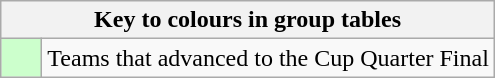<table class="wikitable" style="text-align: center;">
<tr>
<th colspan=2>Key to colours in group tables</th>
</tr>
<tr>
<td style="background:#cfc; width:20px;"></td>
<td align=left>Teams that advanced to the Cup Quarter Final</td>
</tr>
</table>
